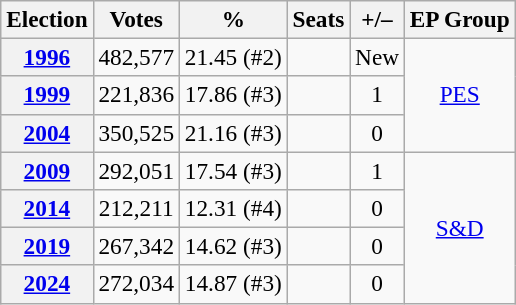<table class="wikitable" style="font-size:97%; text-align:center;">
<tr>
<th>Election</th>
<th>Votes</th>
<th>%</th>
<th>Seats</th>
<th>+/–</th>
<th>EP Group</th>
</tr>
<tr>
<th><a href='#'>1996</a></th>
<td>482,577</td>
<td>21.45 (#2)</td>
<td></td>
<td>New</td>
<td rowspan=3><a href='#'>PES</a></td>
</tr>
<tr>
<th><a href='#'>1999</a></th>
<td>221,836</td>
<td>17.86 (#3)</td>
<td></td>
<td> 1</td>
</tr>
<tr>
<th><a href='#'>2004</a></th>
<td>350,525</td>
<td>21.16 (#3)</td>
<td></td>
<td> 0</td>
</tr>
<tr>
<th><a href='#'>2009</a></th>
<td>292,051</td>
<td>17.54 (#3)</td>
<td></td>
<td> 1</td>
<td rowspan=4><a href='#'>S&D</a></td>
</tr>
<tr>
<th><a href='#'>2014</a></th>
<td>212,211</td>
<td>12.31 (#4)</td>
<td></td>
<td> 0</td>
</tr>
<tr>
<th><a href='#'>2019</a></th>
<td>267,342</td>
<td>14.62 (#3)</td>
<td></td>
<td> 0</td>
</tr>
<tr>
<th><a href='#'>2024</a></th>
<td>272,034</td>
<td>14.87 (#3)</td>
<td></td>
<td> 0</td>
</tr>
</table>
